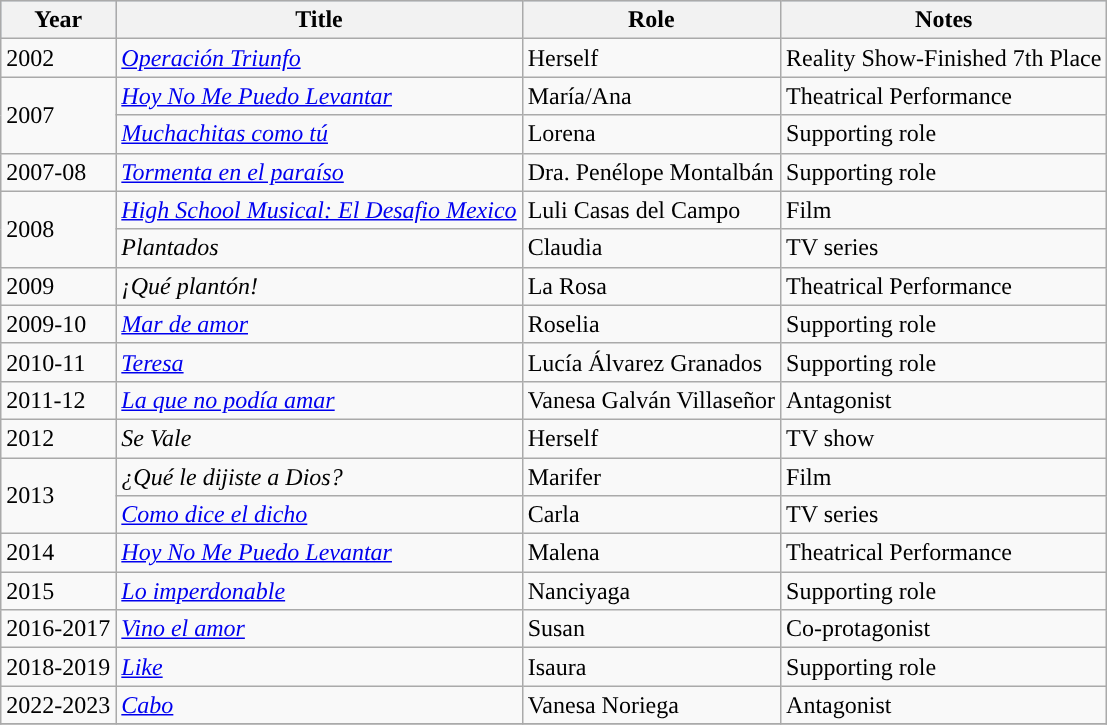<table class="wikitable">
<tr style="background:#b0c4de;">
<th>Year</th>
<th>Title</th>
<th>Role</th>
<th>Notes</th>
</tr>
<tr>
<td>2002</td>
<td><em><a href='#'>Operación Triunfo</a></em></td>
<td>Herself</td>
<td>Reality Show-Finished 7th Place</td>
</tr>
<tr>
<td rowspan=2>2007</td>
<td><em><a href='#'>Hoy No Me Puedo Levantar</a></em></td>
<td>María/Ana</td>
<td>Theatrical Performance</td>
</tr>
<tr>
<td><em><a href='#'>Muchachitas como tú</a></em></td>
<td>Lorena</td>
<td>Supporting role</td>
</tr>
<tr>
<td>2007-08</td>
<td><em><a href='#'>Tormenta en el paraíso</a></em></td>
<td>Dra. Penélope Montalbán</td>
<td>Supporting role</td>
</tr>
<tr>
<td rowspan=2>2008</td>
<td><em><a href='#'>High School Musical: El Desafio Mexico</a></em></td>
<td>Luli Casas del Campo</td>
<td>Film</td>
</tr>
<tr>
<td><em>Plantados</em></td>
<td>Claudia</td>
<td>TV series</td>
</tr>
<tr>
<td>2009</td>
<td><em>¡Qué plantón!</em></td>
<td>La Rosa</td>
<td>Theatrical Performance</td>
</tr>
<tr>
<td>2009-10</td>
<td><em><a href='#'>Mar de amor</a></em></td>
<td>Roselia</td>
<td>Supporting role</td>
</tr>
<tr>
<td>2010-11</td>
<td><em><a href='#'>Teresa</a></em></td>
<td>Lucía Álvarez Granados</td>
<td>Supporting role</td>
</tr>
<tr>
<td>2011-12</td>
<td><em><a href='#'>La que no podía amar</a></em></td>
<td>Vanesa Galván Villaseñor</td>
<td>Antagonist</td>
</tr>
<tr>
<td>2012</td>
<td><em>Se Vale</em></td>
<td>Herself</td>
<td>TV show</td>
</tr>
<tr>
<td rowspan=2>2013</td>
<td><em>¿Qué le dijiste a Dios? </em></td>
<td>Marifer</td>
<td>Film</td>
</tr>
<tr>
<td><em><a href='#'>Como dice el dicho</a></em></td>
<td>Carla</td>
<td>TV series</td>
</tr>
<tr>
<td>2014</td>
<td><em><a href='#'>Hoy No Me Puedo Levantar</a></em></td>
<td>Malena</td>
<td>Theatrical Performance</td>
</tr>
<tr>
<td>2015</td>
<td><em><a href='#'>Lo imperdonable</a></em></td>
<td>Nanciyaga</td>
<td>Supporting role</td>
</tr>
<tr>
<td>2016-2017</td>
<td><em><a href='#'>Vino el amor</a></em></td>
<td>Susan</td>
<td>Co-protagonist</td>
</tr>
<tr>
<td>2018-2019</td>
<td><em><a href='#'>Like</a></em></td>
<td>Isaura</td>
<td>Supporting role</td>
</tr>
<tr>
<td>2022-2023</td>
<td><em><a href='#'>Cabo</a></em></td>
<td>Vanesa Noriega</td>
<td>Antagonist</td>
</tr>
<tr>
</tr>
</table>
